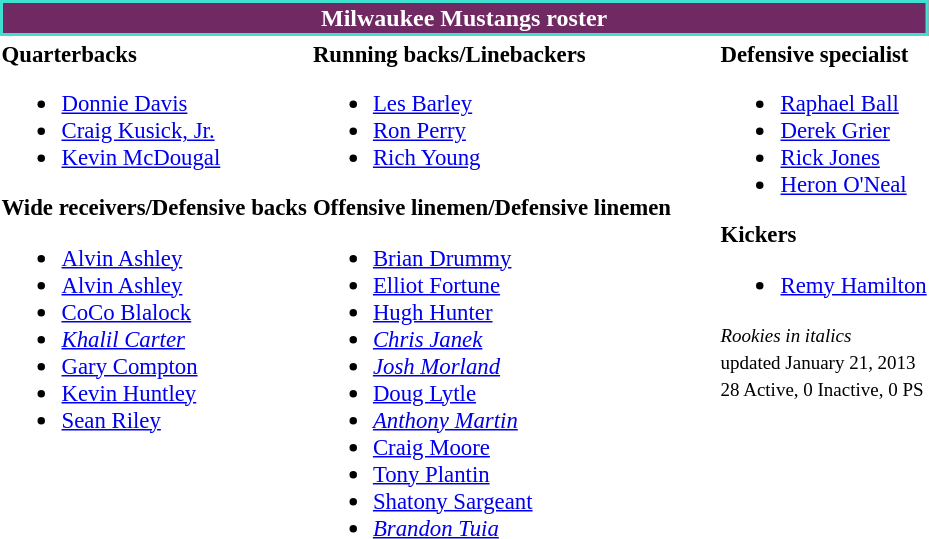<table class="toccolours" style="text-align: left;">
<tr>
<th colspan="7" style="background:#702963; border:2px solid #40E0D0; color:white; text-align:center;">Milwaukee Mustangs roster</th>
</tr>
<tr>
<td style="font-size: 95%;" valign="top"><strong>Quarterbacks</strong><br><ul><li> <a href='#'>Donnie Davis</a></li><li> <a href='#'>Craig Kusick, Jr.</a></li><li> <a href='#'>Kevin McDougal</a></li></ul><strong>Wide receivers/Defensive backs</strong><ul><li> <a href='#'>Alvin Ashley</a></li><li> <a href='#'>Alvin Ashley</a></li><li> <a href='#'>CoCo Blalock</a></li><li> <em><a href='#'>Khalil Carter</a></em></li><li> <a href='#'>Gary Compton</a></li><li> <a href='#'>Kevin Huntley</a></li><li> <a href='#'>Sean Riley</a></li></ul></td>
<td style="font-size: 95%;" valign="top"><strong>Running backs/Linebackers</strong><br><ul><li> <a href='#'>Les Barley</a></li><li> <a href='#'>Ron Perry</a></li><li> <a href='#'>Rich Young</a></li></ul><strong>Offensive linemen/Defensive linemen</strong><ul><li> <a href='#'>Brian Drummy</a></li><li> <a href='#'>Elliot Fortune</a></li><li> <a href='#'>Hugh Hunter</a></li><li> <em><a href='#'>Chris Janek</a></em></li><li> <em><a href='#'>Josh Morland</a></em></li><li> <a href='#'>Doug Lytle</a></li><li> <em><a href='#'>Anthony Martin</a></em></li><li> <a href='#'>Craig Moore</a></li><li> <a href='#'>Tony Plantin</a></li><li> <a href='#'>Shatony Sargeant</a></li><li> <em><a href='#'>Brandon Tuia</a></em></li></ul></td>
<td style="width: 25px;"></td>
<td style="font-size: 95%;" valign="top"><strong>Defensive specialist</strong><br><ul><li> <a href='#'>Raphael Ball</a></li><li> <a href='#'>Derek Grier</a></li><li> <a href='#'>Rick Jones</a></li><li> <a href='#'>Heron O'Neal</a></li></ul><strong>Kickers</strong><ul><li> <a href='#'>Remy Hamilton</a></li></ul><small><em>Rookies in italics</em><br>
 updated January 21, 2013<br>
28 Active, 0 Inactive, 0 PS</small></td>
</tr>
<tr>
</tr>
</table>
